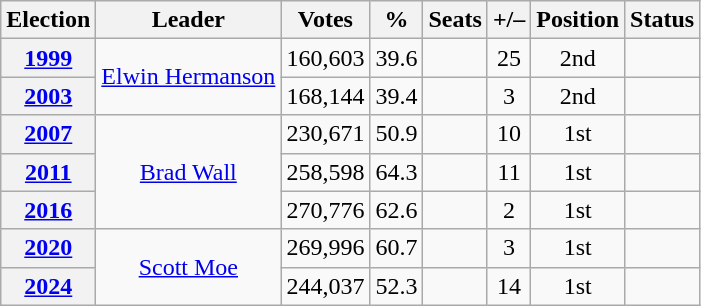<table class=wikitable style="text-align: center;">
<tr>
<th>Election</th>
<th>Leader</th>
<th>Votes</th>
<th>%</th>
<th>Seats</th>
<th>+/–</th>
<th>Position</th>
<th>Status</th>
</tr>
<tr>
<th><a href='#'>1999</a></th>
<td rowspan=2><a href='#'>Elwin Hermanson</a></td>
<td>160,603</td>
<td>39.6</td>
<td></td>
<td> 25</td>
<td> 2nd</td>
<td></td>
</tr>
<tr>
<th><a href='#'>2003</a></th>
<td>168,144</td>
<td>39.4</td>
<td></td>
<td> 3</td>
<td> 2nd</td>
<td></td>
</tr>
<tr>
<th><a href='#'>2007</a></th>
<td rowspan=3><a href='#'>Brad Wall</a></td>
<td>230,671</td>
<td>50.9</td>
<td></td>
<td> 10</td>
<td> 1st</td>
<td></td>
</tr>
<tr>
<th><a href='#'>2011</a></th>
<td>258,598</td>
<td>64.3</td>
<td></td>
<td> 11</td>
<td> 1st</td>
<td></td>
</tr>
<tr>
<th><a href='#'>2016</a></th>
<td>270,776</td>
<td>62.6</td>
<td></td>
<td> 2</td>
<td> 1st</td>
<td></td>
</tr>
<tr>
<th><a href='#'>2020</a></th>
<td rowspan=2><a href='#'>Scott Moe</a></td>
<td>269,996</td>
<td>60.7</td>
<td></td>
<td> 3</td>
<td> 1st</td>
<td></td>
</tr>
<tr>
<th><a href='#'>2024</a></th>
<td>244,037</td>
<td>52.3</td>
<td></td>
<td> 14</td>
<td> 1st</td>
<td></td>
</tr>
</table>
